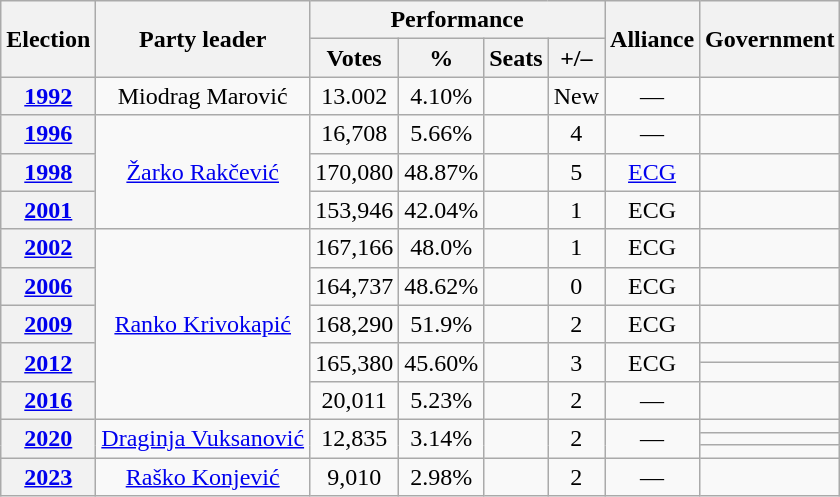<table class=wikitable style="text-align:center">
<tr>
<th rowspan="2"><strong>Election</strong></th>
<th rowspan="2">Party leader</th>
<th colspan="4" scope="col">Performance</th>
<th rowspan="2">Alliance</th>
<th rowspan="2">Government</th>
</tr>
<tr>
<th>Votes</th>
<th>%</th>
<th>Seats</th>
<th>+/–</th>
</tr>
<tr>
<th><a href='#'>1992</a></th>
<td>Miodrag Marović</td>
<td>13.002</td>
<td>4.10%</td>
<td></td>
<td>New</td>
<td>—</td>
<td></td>
</tr>
<tr>
<th><a href='#'>1996</a></th>
<td rowspan=3><a href='#'>Žarko Rakčević</a></td>
<td>16,708</td>
<td>5.66%</td>
<td></td>
<td> 4</td>
<td>—</td>
<td></td>
</tr>
<tr>
<th><a href='#'>1998</a></th>
<td>170,080</td>
<td>48.87%</td>
<td></td>
<td> 5</td>
<td><a href='#'>ECG</a></td>
<td></td>
</tr>
<tr>
<th><a href='#'>2001</a></th>
<td>153,946</td>
<td>42.04%</td>
<td></td>
<td> 1</td>
<td>ECG</td>
<td></td>
</tr>
<tr>
<th><a href='#'>2002</a></th>
<td rowspan=6><a href='#'>Ranko Krivokapić</a></td>
<td>167,166</td>
<td>48.0%</td>
<td></td>
<td> 1</td>
<td>ECG</td>
<td></td>
</tr>
<tr>
<th><a href='#'>2006</a></th>
<td>164,737</td>
<td>48.62%</td>
<td></td>
<td>0</td>
<td>ECG</td>
<td></td>
</tr>
<tr>
<th><a href='#'>2009</a></th>
<td>168,290</td>
<td>51.9%</td>
<td></td>
<td> 2</td>
<td>ECG</td>
<td></td>
</tr>
<tr>
<th rowspan=2><a href='#'>2012</a></th>
<td rowspan=2>165,380</td>
<td rowspan=2>45.60%</td>
<td rowspan=2></td>
<td rowspan=2> 3</td>
<td rowspan=2>ECG</td>
<td> </td>
</tr>
<tr>
<td> </td>
</tr>
<tr>
<th><a href='#'>2016</a></th>
<td>20,011</td>
<td>5.23%</td>
<td></td>
<td> 2</td>
<td>—</td>
<td></td>
</tr>
<tr>
<th rowspan="3"><a href='#'>2020</a></th>
<td rowspan="3"><a href='#'>Draginja Vuksanović</a></td>
<td rowspan="3">12,835</td>
<td rowspan="3">3.14%</td>
<td rowspan="3"></td>
<td rowspan="3"> 2</td>
<td rowspan="3">—</td>
<td> </td>
</tr>
<tr>
<td> </td>
</tr>
<tr>
<td> </td>
</tr>
<tr>
<th><a href='#'>2023</a></th>
<td><a href='#'>Raško Konjević</a></td>
<td>9,010</td>
<td>2.98%</td>
<td></td>
<td> 2</td>
<td>—</td>
<td></td>
</tr>
</table>
